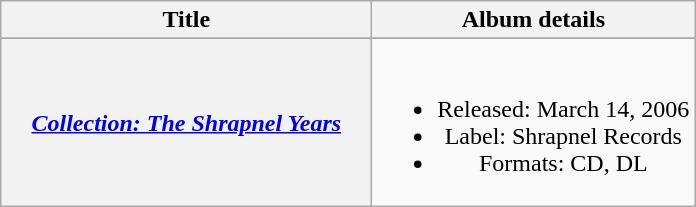<table class="wikitable plainrowheaders" style="text-align:center;">
<tr>
<th scope="col" style="width:15em;">Title</th>
<th scope="col">Album details</th>
</tr>
<tr>
</tr>
<tr>
<th scope="row"><em><a href='#'>Collection: The Shrapnel Years</a></em></th>
<td><br><ul><li>Released: March 14, 2006</li><li>Label: Shrapnel Records</li><li>Formats: CD, DL</li></ul></td>
</tr>
</table>
